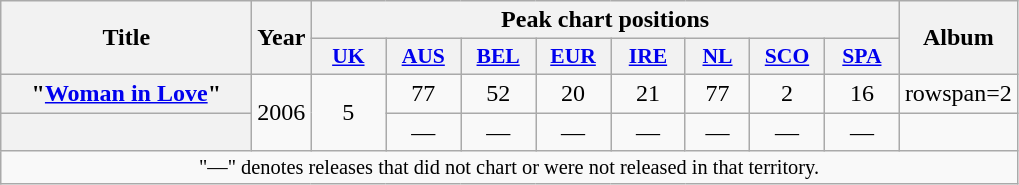<table class="wikitable plainrowheaders" style="text-align:center;">
<tr>
<th scope="col" rowspan="2" style="width:10em;">Title</th>
<th scope="col" rowspan="2">Year</th>
<th scope="col" colspan="8">Peak chart positions</th>
<th scope="col" rowspan="2">Album</th>
</tr>
<tr>
<th scope="col" style="width:3em;font-size:90%;"><a href='#'>UK</a><br></th>
<th scope="col" style="width:3em;font-size:90%;"><a href='#'>AUS</a><br></th>
<th scope="col" style="width:3em;font-size:90%;"><a href='#'>BEL</a><br></th>
<th scope="col" style="width:3em;font-size:90%;"><a href='#'>EUR</a><br></th>
<th scope="col" style="width:3em;font-size:90%;"><a href='#'>IRE</a><br></th>
<th scope="col" style="width:2.5em;font-size:90%;"><a href='#'>NL</a><br></th>
<th scope="col" style="width:3em;font-size:90%;"><a href='#'>SCO</a><br></th>
<th scope="col" style="width:3em;font-size:90%;"><a href='#'>SPA</a><br></th>
</tr>
<tr>
<th scope="row">"<a href='#'>Woman in Love</a>"</th>
<td rowspan="2">2006</td>
<td rowspan="2">5</td>
<td>77</td>
<td>52</td>
<td>20</td>
<td>21</td>
<td>77</td>
<td>2</td>
<td>16</td>
<td>rowspan=2 </td>
</tr>
<tr>
<th scope="row"></th>
<td>—</td>
<td>—</td>
<td>—</td>
<td>—</td>
<td>—</td>
<td>—</td>
<td>—</td>
</tr>
<tr>
<td colspan="15" style="font-size:85%">"—" denotes releases that did not chart or were not released in that territory.</td>
</tr>
</table>
